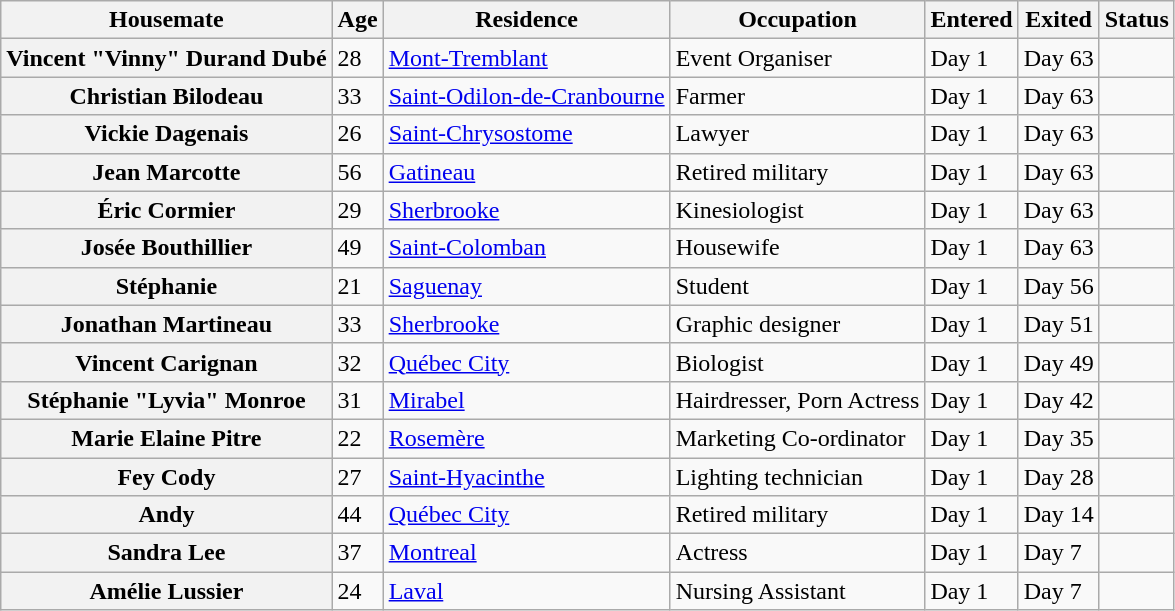<table class="wikitable sortable">
<tr>
<th>Housemate</th>
<th>Age</th>
<th>Residence</th>
<th>Occupation</th>
<th>Entered</th>
<th>Exited</th>
<th>Status</th>
</tr>
<tr>
<th>Vincent "Vinny" Durand Dubé</th>
<td>28</td>
<td><a href='#'>Mont-Tremblant</a></td>
<td>Event Organiser</td>
<td>Day 1</td>
<td>Day 63</td>
<td></td>
</tr>
<tr>
<th>Christian Bilodeau</th>
<td>33</td>
<td><a href='#'>Saint-Odilon-de-Cranbourne</a></td>
<td>Farmer</td>
<td>Day 1</td>
<td>Day 63</td>
<td></td>
</tr>
<tr>
<th>Vickie Dagenais</th>
<td>26</td>
<td><a href='#'>Saint-Chrysostome</a></td>
<td>Lawyer</td>
<td>Day 1</td>
<td>Day 63</td>
<td></td>
</tr>
<tr>
<th>Jean Marcotte</th>
<td>56</td>
<td><a href='#'>Gatineau</a></td>
<td>Retired military</td>
<td>Day 1</td>
<td>Day 63</td>
<td></td>
</tr>
<tr>
<th>Éric Cormier</th>
<td>29</td>
<td><a href='#'>Sherbrooke</a></td>
<td>Kinesiologist</td>
<td>Day 1</td>
<td>Day 63</td>
<td></td>
</tr>
<tr>
<th>Josée Bouthillier</th>
<td>49</td>
<td><a href='#'>Saint-Colomban</a></td>
<td>Housewife</td>
<td>Day 1</td>
<td>Day 63</td>
<td></td>
</tr>
<tr>
<th>Stéphanie</th>
<td>21</td>
<td><a href='#'>Saguenay</a></td>
<td>Student</td>
<td>Day 1</td>
<td>Day 56</td>
<td></td>
</tr>
<tr>
<th>Jonathan Martineau</th>
<td>33</td>
<td><a href='#'>Sherbrooke</a></td>
<td>Graphic designer</td>
<td>Day 1</td>
<td>Day 51</td>
<td></td>
</tr>
<tr>
<th>Vincent Carignan</th>
<td>32</td>
<td><a href='#'>Québec City</a></td>
<td>Biologist</td>
<td>Day 1</td>
<td>Day 49</td>
<td></td>
</tr>
<tr>
<th>Stéphanie "Lyvia" Monroe</th>
<td>31</td>
<td><a href='#'>Mirabel</a></td>
<td>Hairdresser, Porn Actress</td>
<td>Day 1</td>
<td>Day 42</td>
<td></td>
</tr>
<tr>
<th>Marie Elaine Pitre</th>
<td>22</td>
<td><a href='#'>Rosemère</a></td>
<td>Marketing Co-ordinator</td>
<td>Day 1</td>
<td>Day 35</td>
<td></td>
</tr>
<tr>
<th>Fey Cody</th>
<td>27</td>
<td><a href='#'>Saint-Hyacinthe</a></td>
<td>Lighting technician</td>
<td>Day 1</td>
<td>Day 28</td>
<td></td>
</tr>
<tr>
<th>Andy</th>
<td>44</td>
<td><a href='#'>Québec City</a></td>
<td>Retired military</td>
<td>Day 1</td>
<td>Day 14</td>
<td></td>
</tr>
<tr>
<th>Sandra Lee</th>
<td>37</td>
<td><a href='#'>Montreal</a></td>
<td>Actress</td>
<td>Day 1</td>
<td>Day 7</td>
<td></td>
</tr>
<tr>
<th>Amélie Lussier</th>
<td>24</td>
<td><a href='#'>Laval</a></td>
<td>Nursing Assistant</td>
<td>Day 1</td>
<td>Day 7</td>
<td></td>
</tr>
</table>
